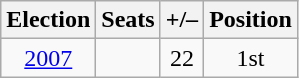<table class=wikitable style=text-align:center>
<tr>
<th>Election</th>
<th>Seats</th>
<th>+/–</th>
<th><strong>Position</strong></th>
</tr>
<tr>
<td><a href='#'>2007</a></td>
<td></td>
<td> 22</td>
<td> 1st</td>
</tr>
</table>
